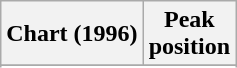<table class="wikitable sortable">
<tr>
<th>Chart (1996)</th>
<th>Peak<br>position</th>
</tr>
<tr>
</tr>
<tr>
</tr>
<tr>
</tr>
</table>
